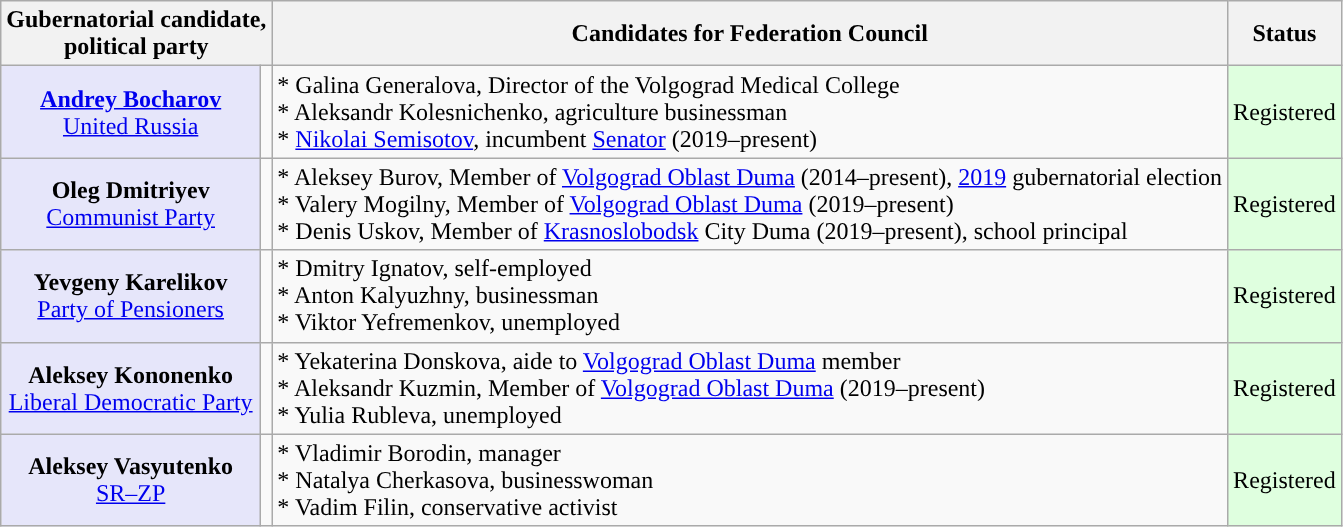<table class="wikitable" style="text-align:center;">
<tr>
<th colspan="2">Gubernatorial candidate,<br>political party</th>
<th>Candidates for Federation Council</th>
<th>Status</th>
</tr>
<tr>
<td style="background:lavender;"><strong><a href='#'>Andrey Bocharov</a></strong><br><a href='#'>United Russia</a></td>
<td style="background-color:"></td>
<td align=left>* Galina Generalova, Director of the Volgograd Medical College<br>* Aleksandr Kolesnichenko, agriculture businessman<br>* <a href='#'>Nikolai Semisotov</a>, incumbent <a href='#'>Senator</a> (2019–present)</td>
<td bgcolor="#DFFFDF">Registered</td>
</tr>
<tr>
<td style="background:lavender;"><strong>Oleg Dmitriyev</strong><br><a href='#'>Communist Party</a></td>
<td style="background-color:"></td>
<td align=left>* Aleksey Burov, Member of <a href='#'>Volgograd Oblast Duma</a> (2014–present), <a href='#'>2019</a> gubernatorial election<br>* Valery Mogilny, Member of <a href='#'>Volgograd Oblast Duma</a> (2019–present)<br>* Denis Uskov, Member of <a href='#'>Krasnoslobodsk</a> City Duma (2019–present), school principal</td>
<td bgcolor="#DFFFDF">Registered</td>
</tr>
<tr>
<td style="background:lavender;"><strong>Yevgeny Karelikov</strong><br><a href='#'>Party of Pensioners</a></td>
<td style="background-color:"></td>
<td align=left>* Dmitry Ignatov, self-employed<br>* Anton Kalyuzhny, businessman<br>* Viktor Yefremenkov, unemployed</td>
<td bgcolor="#DFFFDF">Registered</td>
</tr>
<tr>
<td style="background:lavender;"><strong>Aleksey Kononenko</strong><br><a href='#'>Liberal Democratic Party</a></td>
<td style="background-color:"></td>
<td align=left>* Yekaterina Donskova, aide to <a href='#'>Volgograd Oblast Duma</a> member<br>* Aleksandr Kuzmin, Member of <a href='#'>Volgograd Oblast Duma</a> (2019–present)<br>* Yulia Rubleva, unemployed</td>
<td bgcolor="#DFFFDF">Registered</td>
</tr>
<tr>
<td style="background:lavender;"><strong>Aleksey Vasyutenko</strong><br><a href='#'>SR–ZP</a></td>
<td style="background-color:"></td>
<td align=left>* Vladimir Borodin, manager<br>* Natalya Cherkasova, businesswoman<br>* Vadim Filin, conservative activist</td>
<td bgcolor="#DFFFDF">Registered</td>
</tr>
</table>
